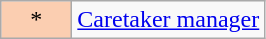<table class="wikitable">
<tr>
<td width="40px" bgcolor="#FBCEB1" align="center">*</td>
<td><a href='#'>Caretaker manager</a></td>
</tr>
</table>
